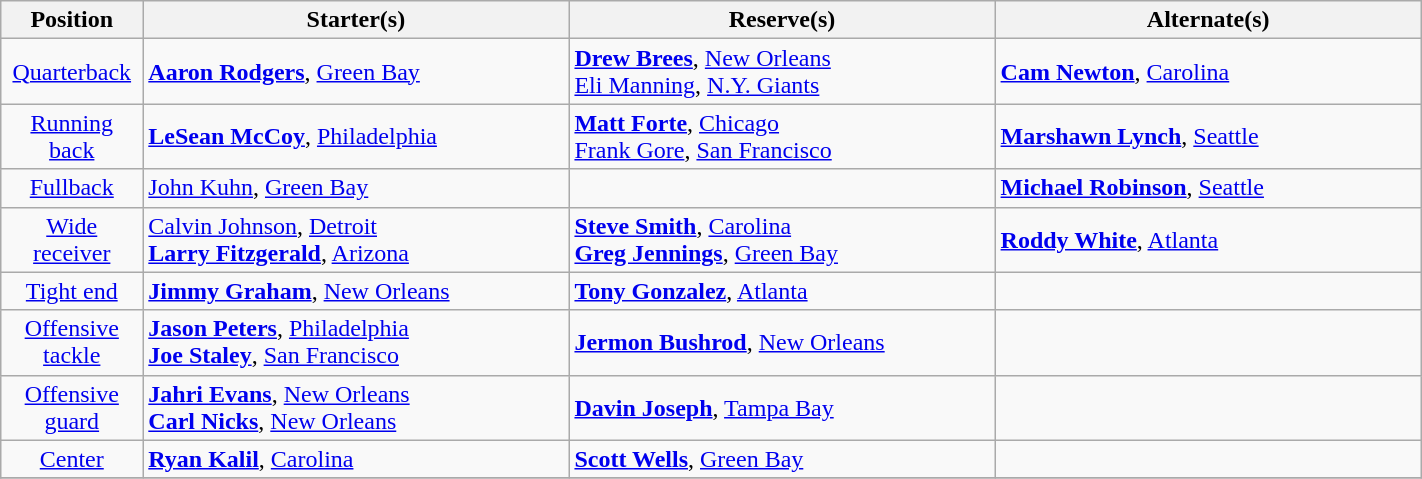<table class="wikitable" width=75%>
<tr>
<th width=10%>Position</th>
<th width=30%>Starter(s)</th>
<th width=30%>Reserve(s)</th>
<th width=30%>Alternate(s)</th>
</tr>
<tr>
<td align=center><a href='#'>Quarterback</a></td>
<td> <strong><a href='#'>Aaron Rodgers</a></strong>, <a href='#'>Green Bay</a></td>
<td> <strong><a href='#'>Drew Brees</a></strong>, <a href='#'>New Orleans</a><br> <a href='#'>Eli Manning</a>, <a href='#'>N.Y. Giants</a> </td>
<td> <strong><a href='#'>Cam Newton</a></strong>, <a href='#'>Carolina</a><strong></strong></td>
</tr>
<tr>
<td align=center><a href='#'>Running back</a></td>
<td> <strong><a href='#'>LeSean McCoy</a></strong>, <a href='#'>Philadelphia</a></td>
<td> <strong><a href='#'>Matt Forte</a></strong>, <a href='#'>Chicago</a><br> <a href='#'>Frank Gore</a>, <a href='#'>San Francisco</a><strong></strong></td>
<td> <strong><a href='#'>Marshawn Lynch</a></strong>, <a href='#'>Seattle</a><strong></strong></td>
</tr>
<tr>
<td align=center><a href='#'>Fullback</a></td>
<td> <a href='#'>John Kuhn</a>, <a href='#'>Green Bay</a><strong></strong></td>
<td></td>
<td> <strong><a href='#'>Michael Robinson</a></strong>, <a href='#'>Seattle</a><strong></strong></td>
</tr>
<tr>
<td align=center><a href='#'>Wide receiver</a></td>
<td> <a href='#'>Calvin Johnson</a>, <a href='#'>Detroit</a><strong></strong><br> <strong><a href='#'>Larry Fitzgerald</a></strong>, <a href='#'>Arizona</a></td>
<td> <strong><a href='#'>Steve Smith</a></strong>, <a href='#'>Carolina</a><br> <strong><a href='#'>Greg Jennings</a></strong>, <a href='#'>Green Bay</a></td>
<td> <strong><a href='#'>Roddy White</a></strong>, <a href='#'>Atlanta</a><strong></strong></td>
</tr>
<tr>
<td align=center><a href='#'>Tight end</a></td>
<td> <strong><a href='#'>Jimmy Graham</a></strong>, <a href='#'>New Orleans</a></td>
<td> <strong><a href='#'>Tony Gonzalez</a></strong>, <a href='#'>Atlanta</a></td>
<td></td>
</tr>
<tr>
<td align=center><a href='#'>Offensive tackle</a></td>
<td> <strong><a href='#'>Jason Peters</a></strong>, <a href='#'>Philadelphia</a><br> <strong><a href='#'>Joe Staley</a></strong>, <a href='#'>San Francisco</a></td>
<td> <strong><a href='#'>Jermon Bushrod</a></strong>, <a href='#'>New Orleans</a></td>
<td></td>
</tr>
<tr>
<td align=center><a href='#'>Offensive guard</a></td>
<td> <strong><a href='#'>Jahri Evans</a></strong>, <a href='#'>New Orleans</a><br> <strong><a href='#'>Carl Nicks</a></strong>, <a href='#'>New Orleans</a></td>
<td> <strong><a href='#'>Davin Joseph</a></strong>, <a href='#'>Tampa Bay</a></td>
<td></td>
</tr>
<tr>
<td align=center><a href='#'>Center</a></td>
<td> <strong><a href='#'>Ryan Kalil</a></strong>, <a href='#'>Carolina</a></td>
<td> <strong><a href='#'>Scott Wells</a></strong>, <a href='#'>Green Bay</a></td>
<td></td>
</tr>
<tr>
</tr>
</table>
